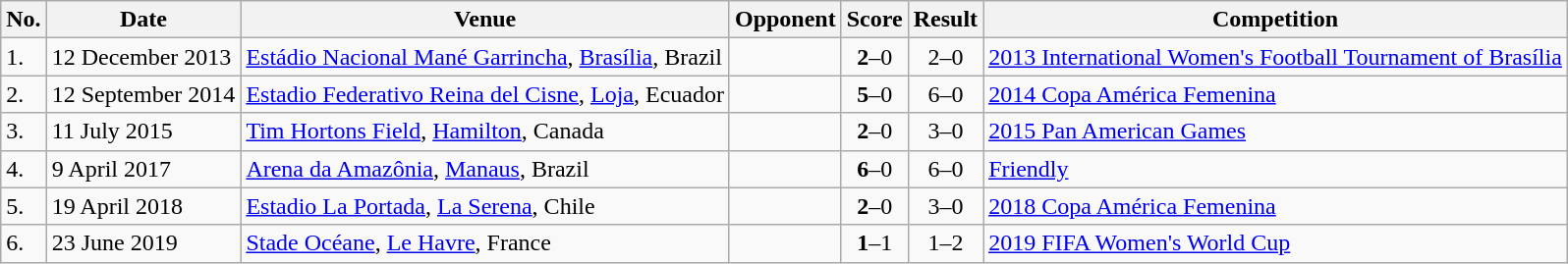<table class="wikitable">
<tr>
<th>No.</th>
<th>Date</th>
<th>Venue</th>
<th>Opponent</th>
<th>Score</th>
<th>Result</th>
<th>Competition</th>
</tr>
<tr>
<td>1.</td>
<td>12 December 2013</td>
<td><a href='#'>Estádio Nacional Mané Garrincha</a>, <a href='#'>Brasília</a>, Brazil</td>
<td></td>
<td align=center><strong>2</strong>–0</td>
<td align=center>2–0</td>
<td><a href='#'>2013 International Women's Football Tournament of Brasília</a></td>
</tr>
<tr>
<td>2.</td>
<td>12 September 2014</td>
<td><a href='#'>Estadio Federativo Reina del Cisne</a>, <a href='#'>Loja</a>, Ecuador</td>
<td></td>
<td align=center><strong>5</strong>–0</td>
<td align=center>6–0</td>
<td><a href='#'>2014 Copa América Femenina</a></td>
</tr>
<tr>
<td>3.</td>
<td>11 July 2015</td>
<td><a href='#'>Tim Hortons Field</a>, <a href='#'>Hamilton</a>, Canada</td>
<td></td>
<td align=center><strong>2</strong>–0</td>
<td align=center>3–0</td>
<td><a href='#'>2015 Pan American Games</a></td>
</tr>
<tr>
<td>4.</td>
<td>9 April 2017</td>
<td><a href='#'>Arena da Amazônia</a>, <a href='#'>Manaus</a>, Brazil</td>
<td></td>
<td align=center><strong>6</strong>–0</td>
<td align=center>6–0</td>
<td><a href='#'>Friendly</a></td>
</tr>
<tr>
<td>5.</td>
<td>19 April 2018</td>
<td><a href='#'>Estadio La Portada</a>, <a href='#'>La Serena</a>, Chile</td>
<td></td>
<td align=center><strong>2</strong>–0</td>
<td align=center>3–0</td>
<td><a href='#'>2018 Copa América Femenina</a></td>
</tr>
<tr>
<td>6.</td>
<td>23 June 2019</td>
<td><a href='#'>Stade Océane</a>, <a href='#'>Le Havre</a>, France</td>
<td></td>
<td align=center><strong>1</strong>–1</td>
<td align=center>1–2 </td>
<td><a href='#'>2019 FIFA Women's World Cup</a></td>
</tr>
</table>
